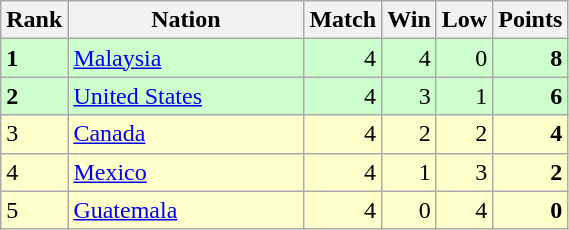<table class="wikitable">
<tr>
<th width=20>Rank</th>
<th width=150>Nation</th>
<th width=20>Match</th>
<th width=20>Win</th>
<th width=20>Low</th>
<th width=20>Points</th>
</tr>
<tr align="right" style="background:#ccffcc;">
<td align="left"><strong>1</strong></td>
<td align="left"> <a href='#'>Malaysia</a></td>
<td>4</td>
<td>4</td>
<td>0</td>
<td><strong>8</strong></td>
</tr>
<tr align="right" style="background:#ccffcc;">
<td align="left"><strong>2</strong></td>
<td align="left"> <a href='#'>United States</a></td>
<td>4</td>
<td>3</td>
<td>1</td>
<td><strong>6</strong></td>
</tr>
<tr align="right" style="background:#ffffcc;">
<td align="left">3</td>
<td align="left"> <a href='#'>Canada</a></td>
<td>4</td>
<td>2</td>
<td>2</td>
<td><strong>4</strong></td>
</tr>
<tr align="right" style="background:#ffffcc;">
<td align="left">4</td>
<td align="left"> <a href='#'>Mexico</a></td>
<td>4</td>
<td>1</td>
<td>3</td>
<td><strong>2</strong></td>
</tr>
<tr align="right" style="background:#ffffcc;">
<td align="left">5</td>
<td align="left"> <a href='#'>Guatemala</a></td>
<td>4</td>
<td>0</td>
<td>4</td>
<td><strong>0</strong></td>
</tr>
</table>
